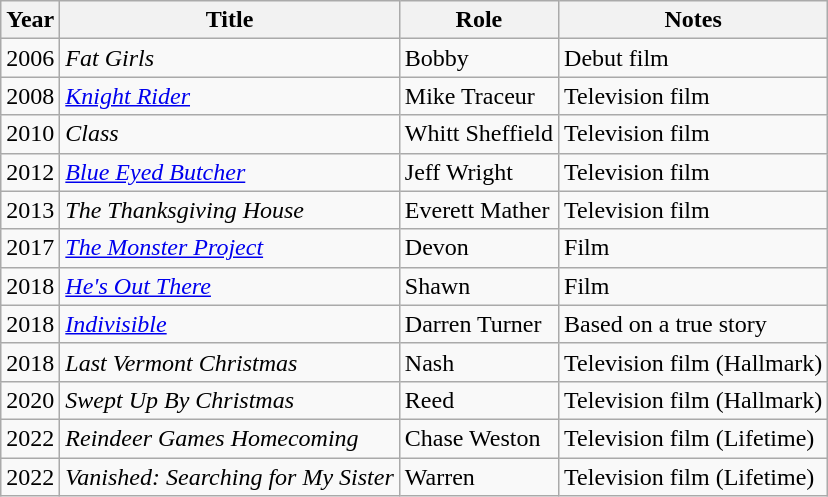<table class="wikitable sortable">
<tr>
<th>Year</th>
<th>Title</th>
<th>Role</th>
<th class="unsortable">Notes</th>
</tr>
<tr>
<td>2006</td>
<td><em>Fat Girls</em></td>
<td>Bobby</td>
<td>Debut film</td>
</tr>
<tr>
<td>2008</td>
<td><em><a href='#'>Knight Rider</a></em></td>
<td>Mike Traceur</td>
<td>Television film</td>
</tr>
<tr>
<td>2010</td>
<td><em>Class</em></td>
<td>Whitt Sheffield</td>
<td>Television film</td>
</tr>
<tr>
<td>2012</td>
<td><em><a href='#'>Blue Eyed Butcher</a></em></td>
<td>Jeff Wright</td>
<td>Television film</td>
</tr>
<tr>
<td>2013</td>
<td><em>The Thanksgiving House</em></td>
<td>Everett Mather</td>
<td>Television film</td>
</tr>
<tr>
<td>2017</td>
<td><em><a href='#'>The Monster Project</a></em></td>
<td>Devon</td>
<td>Film</td>
</tr>
<tr>
<td>2018</td>
<td><em><a href='#'>He's Out There</a></em></td>
<td>Shawn</td>
<td>Film</td>
</tr>
<tr>
<td>2018</td>
<td><em><a href='#'>Indivisible</a></em></td>
<td>Darren Turner</td>
<td>Based on a true story</td>
</tr>
<tr>
<td>2018</td>
<td><em>Last Vermont Christmas</em></td>
<td>Nash</td>
<td>Television film (Hallmark)</td>
</tr>
<tr>
<td>2020</td>
<td><em>Swept Up By Christmas</em></td>
<td>Reed</td>
<td>Television film (Hallmark)</td>
</tr>
<tr>
<td>2022</td>
<td><em>Reindeer Games Homecoming</em></td>
<td>Chase Weston</td>
<td>Television film (Lifetime)</td>
</tr>
<tr>
<td>2022</td>
<td><em>Vanished: Searching for My Sister</em></td>
<td>Warren</td>
<td>Television film (Lifetime)</td>
</tr>
</table>
